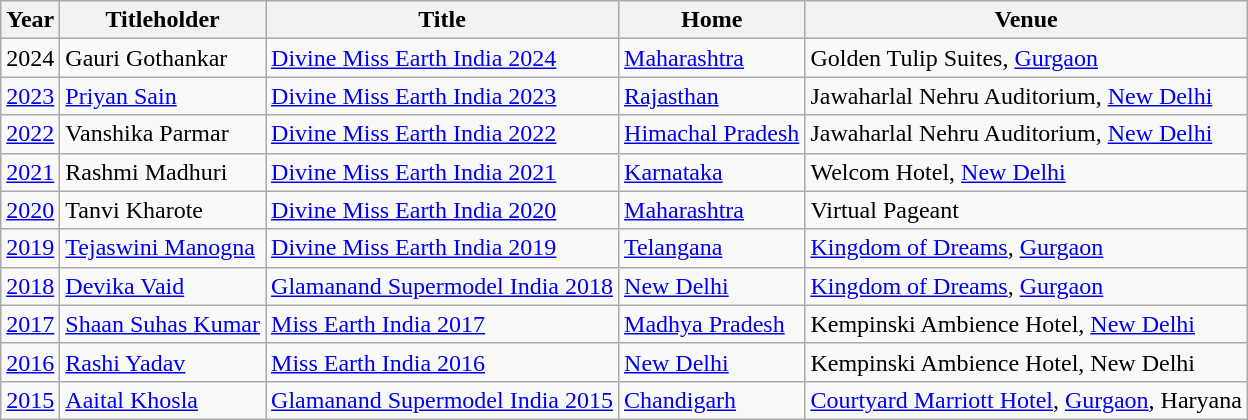<table class="wikitable sortable">
<tr>
<th>Year</th>
<th>Titleholder</th>
<th>Title</th>
<th>Home</th>
<th>Venue</th>
</tr>
<tr>
<td>2024</td>
<td>Gauri Gothankar</td>
<td><a href='#'>Divine Miss Earth India 2024</a></td>
<td><a href='#'>Maharashtra</a></td>
<td>Golden Tulip Suites, <a href='#'>Gurgaon</a></td>
</tr>
<tr>
<td><a href='#'>2023</a></td>
<td><a href='#'>Priyan Sain</a></td>
<td><a href='#'>Divine Miss Earth India 2023</a></td>
<td><a href='#'>Rajasthan</a></td>
<td>Jawaharlal Nehru Auditorium, <a href='#'>New Delhi</a></td>
</tr>
<tr>
<td><a href='#'>2022</a></td>
<td>Vanshika Parmar</td>
<td><a href='#'>Divine Miss Earth India 2022</a></td>
<td><a href='#'>Himachal Pradesh</a></td>
<td>Jawaharlal Nehru Auditorium, <a href='#'>New Delhi</a></td>
</tr>
<tr>
<td><a href='#'>2021</a></td>
<td>Rashmi Madhuri</td>
<td><a href='#'>Divine Miss Earth India 2021</a></td>
<td><a href='#'>Karnataka</a></td>
<td>Welcom Hotel, <a href='#'>New Delhi</a></td>
</tr>
<tr>
<td><a href='#'>2020</a></td>
<td>Tanvi Kharote</td>
<td><a href='#'>Divine Miss Earth India 2020</a></td>
<td><a href='#'>Maharashtra</a></td>
<td>Virtual Pageant</td>
</tr>
<tr>
<td><a href='#'>2019</a></td>
<td><a href='#'>Tejaswini Manogna</a></td>
<td><a href='#'>Divine Miss Earth India 2019</a></td>
<td><a href='#'>Telangana</a></td>
<td><a href='#'>Kingdom of Dreams</a>, <a href='#'>Gurgaon</a></td>
</tr>
<tr>
<td><a href='#'>2018</a></td>
<td><a href='#'>Devika Vaid</a></td>
<td><a href='#'>Glamanand Supermodel India 2018</a></td>
<td><a href='#'>New Delhi</a></td>
<td><a href='#'>Kingdom of Dreams</a>, <a href='#'>Gurgaon</a></td>
</tr>
<tr>
<td><a href='#'>2017</a></td>
<td><a href='#'>Shaan Suhas Kumar</a></td>
<td><a href='#'>Miss Earth India 2017</a></td>
<td><a href='#'>Madhya Pradesh</a></td>
<td>Kempinski Ambience Hotel, <a href='#'>New Delhi</a></td>
</tr>
<tr>
<td><a href='#'>2016</a></td>
<td><a href='#'>Rashi Yadav</a></td>
<td><a href='#'>Miss Earth India 2016</a></td>
<td><a href='#'>New Delhi</a></td>
<td>Kempinski Ambience Hotel, New Delhi</td>
</tr>
<tr>
<td><a href='#'>2015</a></td>
<td><a href='#'>Aaital Khosla</a></td>
<td><a href='#'>Glamanand Supermodel India 2015</a></td>
<td><a href='#'>Chandigarh</a></td>
<td><a href='#'>Courtyard Marriott Hotel</a>, <a href='#'>Gurgaon</a>, Haryana</td>
</tr>
</table>
